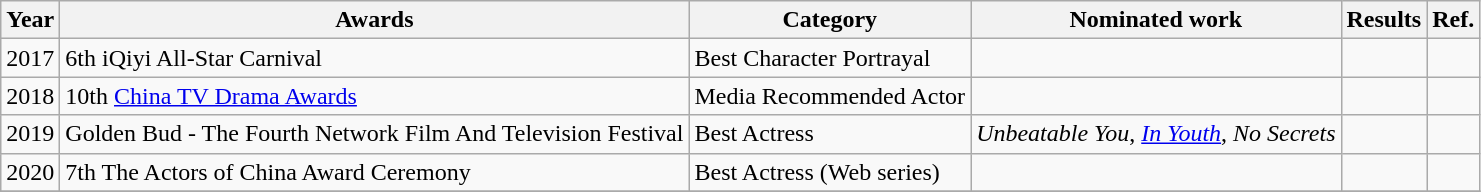<table class="wikitable">
<tr>
<th>Year</th>
<th>Awards</th>
<th>Category</th>
<th>Nominated work</th>
<th>Results</th>
<th>Ref.</th>
</tr>
<tr>
<td>2017</td>
<td>6th iQiyi All-Star Carnival</td>
<td>Best Character Portrayal</td>
<td></td>
<td></td>
<td></td>
</tr>
<tr>
<td>2018</td>
<td>10th <a href='#'>China TV Drama Awards</a></td>
<td>Media Recommended Actor</td>
<td></td>
<td></td>
<td></td>
</tr>
<tr>
<td>2019</td>
<td>Golden Bud - The Fourth Network Film And Television Festival</td>
<td>Best Actress</td>
<td><em>Unbeatable You</em>, <em><a href='#'>In Youth</a></em>, <em>No Secrets</em></td>
<td></td>
<td></td>
</tr>
<tr>
<td>2020</td>
<td>7th The Actors of China Award Ceremony</td>
<td>Best Actress (Web series)</td>
<td></td>
<td></td>
<td></td>
</tr>
<tr>
</tr>
</table>
